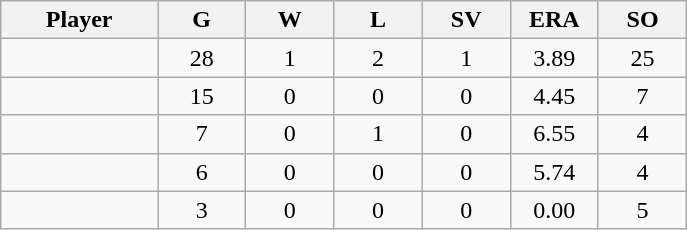<table class="wikitable sortable">
<tr>
<th bgcolor="#DDDDFF" width="16%">Player</th>
<th bgcolor="#DDDDFF" width="9%">G</th>
<th bgcolor="#DDDDFF" width="9%">W</th>
<th bgcolor="#DDDDFF" width="9%">L</th>
<th bgcolor="#DDDDFF" width="9%">SV</th>
<th bgcolor="#DDDDFF" width="9%">ERA</th>
<th bgcolor="#DDDDFF" width="9%">SO</th>
</tr>
<tr align="center">
<td></td>
<td>28</td>
<td>1</td>
<td>2</td>
<td>1</td>
<td>3.89</td>
<td>25</td>
</tr>
<tr align="center">
<td></td>
<td>15</td>
<td>0</td>
<td>0</td>
<td>0</td>
<td>4.45</td>
<td>7</td>
</tr>
<tr align="center">
<td></td>
<td>7</td>
<td>0</td>
<td>1</td>
<td>0</td>
<td>6.55</td>
<td>4</td>
</tr>
<tr align="center">
<td></td>
<td>6</td>
<td>0</td>
<td>0</td>
<td>0</td>
<td>5.74</td>
<td>4</td>
</tr>
<tr align="center">
<td></td>
<td>3</td>
<td>0</td>
<td>0</td>
<td>0</td>
<td>0.00</td>
<td>5</td>
</tr>
</table>
